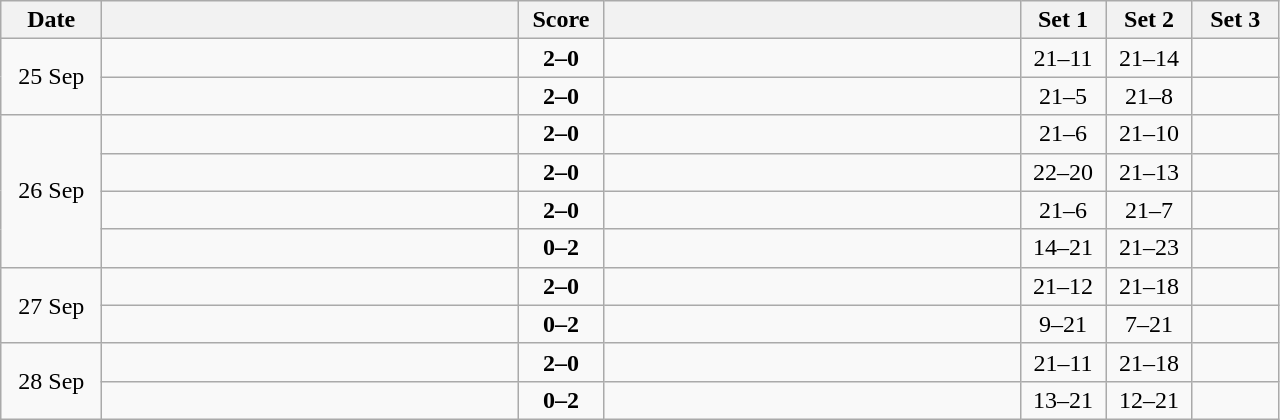<table class="wikitable" style="text-align: center;">
<tr>
<th width="60">Date</th>
<th align="right" width="270"></th>
<th width="50">Score</th>
<th align="left" width="270"></th>
<th width="50">Set 1</th>
<th width="50">Set 2</th>
<th width="50">Set 3</th>
</tr>
<tr>
<td rowspan=2>25 Sep</td>
<td align=left><strong></strong></td>
<td align=center><strong>2–0</strong></td>
<td align=left></td>
<td>21–11</td>
<td>21–14</td>
<td></td>
</tr>
<tr>
<td align=left><strong></strong></td>
<td align=center><strong>2–0</strong></td>
<td align=left></td>
<td>21–5</td>
<td>21–8</td>
<td></td>
</tr>
<tr>
<td rowspan=4>26 Sep</td>
<td align=left><strong></strong></td>
<td align=center><strong>2–0</strong></td>
<td align=left></td>
<td>21–6</td>
<td>21–10</td>
<td></td>
</tr>
<tr>
<td align=left><strong></strong></td>
<td align=center><strong>2–0</strong></td>
<td align=left></td>
<td>22–20</td>
<td>21–13</td>
<td></td>
</tr>
<tr>
<td align=left><strong></strong></td>
<td align=center><strong>2–0</strong></td>
<td align=left></td>
<td>21–6</td>
<td>21–7</td>
<td></td>
</tr>
<tr>
<td align=left></td>
<td align=center><strong>0–2</strong></td>
<td align=left><strong></strong></td>
<td>14–21</td>
<td>21–23</td>
<td></td>
</tr>
<tr>
<td rowspan=2>27 Sep</td>
<td align=left><strong></strong></td>
<td align=center><strong>2–0</strong></td>
<td align=left></td>
<td>21–12</td>
<td>21–18</td>
<td></td>
</tr>
<tr>
<td align=left></td>
<td align=center><strong>0–2</strong></td>
<td align=left><strong></strong></td>
<td>9–21</td>
<td>7–21</td>
<td></td>
</tr>
<tr>
<td rowspan=2>28 Sep</td>
<td align=left><strong></strong></td>
<td align=center><strong>2–0</strong></td>
<td align=left></td>
<td>21–11</td>
<td>21–18</td>
<td></td>
</tr>
<tr>
<td align=left></td>
<td align=center><strong>0–2</strong></td>
<td align=left><strong></strong></td>
<td>13–21</td>
<td>12–21</td>
<td></td>
</tr>
</table>
